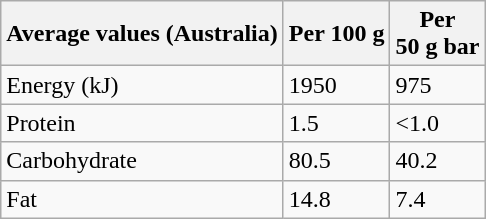<table class="wikitable">
<tr>
<th>Average values (Australia)</th>
<th>Per 100 g</th>
<th>Per<br>50 g bar</th>
</tr>
<tr>
<td>Energy  (kJ)</td>
<td>1950</td>
<td>975</td>
</tr>
<tr>
<td>Protein</td>
<td>1.5</td>
<td><1.0</td>
</tr>
<tr>
<td>Carbohydrate</td>
<td>80.5</td>
<td>40.2</td>
</tr>
<tr>
<td>Fat</td>
<td>14.8</td>
<td>7.4</td>
</tr>
</table>
